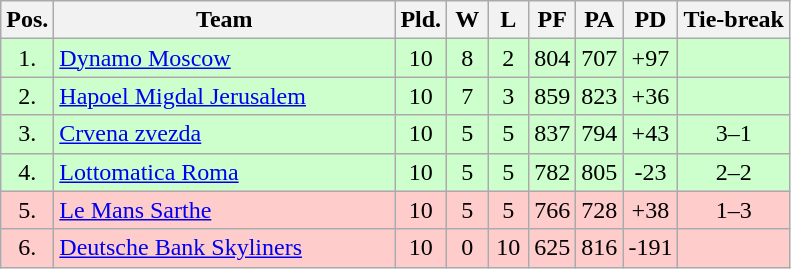<table class="wikitable" style="text-align:center">
<tr>
<th width=15>Pos.</th>
<th width=220>Team</th>
<th width=20>Pld.</th>
<th width=20>W</th>
<th width=20>L</th>
<th width=20>PF</th>
<th width=20>PA</th>
<th width=20>PD</th>
<th>Tie-break</th>
</tr>
<tr style="background: #ccffcc;">
<td>1.</td>
<td align=left> <a href='#'>Dynamo Moscow</a></td>
<td>10</td>
<td>8</td>
<td>2</td>
<td>804</td>
<td>707</td>
<td>+97</td>
<td></td>
</tr>
<tr style="background: #ccffcc;">
<td>2.</td>
<td align=left> <a href='#'>Hapoel Migdal Jerusalem</a></td>
<td>10</td>
<td>7</td>
<td>3</td>
<td>859</td>
<td>823</td>
<td>+36</td>
<td></td>
</tr>
<tr style="background: #ccffcc;">
<td>3.</td>
<td align=left> <a href='#'>Crvena zvezda</a></td>
<td>10</td>
<td>5</td>
<td>5</td>
<td>837</td>
<td>794</td>
<td>+43</td>
<td>3–1</td>
</tr>
<tr style="background: #ccffcc;">
<td>4.</td>
<td align=left> <a href='#'>Lottomatica Roma</a></td>
<td>10</td>
<td>5</td>
<td>5</td>
<td>782</td>
<td>805</td>
<td>-23</td>
<td>2–2</td>
</tr>
<tr style="background: #ffcccc;">
<td>5.</td>
<td align=left> <a href='#'>Le Mans Sarthe</a></td>
<td>10</td>
<td>5</td>
<td>5</td>
<td>766</td>
<td>728</td>
<td>+38</td>
<td>1–3</td>
</tr>
<tr style="background: #ffcccc;">
<td>6.</td>
<td align=left> <a href='#'>Deutsche Bank Skyliners</a></td>
<td>10</td>
<td>0</td>
<td>10</td>
<td>625</td>
<td>816</td>
<td>-191</td>
<td></td>
</tr>
</table>
